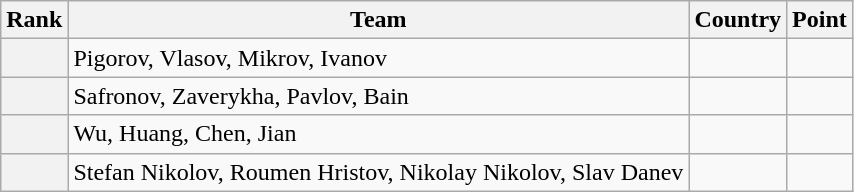<table class="wikitable sortable">
<tr>
<th>Rank</th>
<th>Team</th>
<th>Country</th>
<th>Point</th>
</tr>
<tr>
<th></th>
<td>Pigorov, Vlasov, Mikrov, Ivanov</td>
<td></td>
<td></td>
</tr>
<tr>
<th></th>
<td>Safronov, Zaverykha, Pavlov, Bain</td>
<td></td>
<td></td>
</tr>
<tr>
<th></th>
<td>Wu, Huang, Chen, Jian</td>
<td></td>
<td></td>
</tr>
<tr>
<th></th>
<td>Stefan Nikolov, Roumen Hristov, Nikolay Nikolov, Slav Danev</td>
<td></td>
<td></td>
</tr>
</table>
